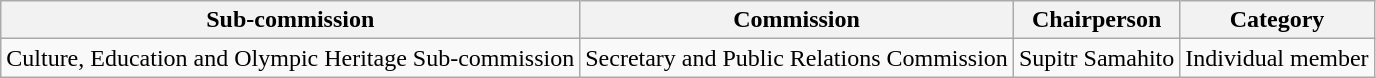<table class="wikitable">
<tr>
<th>Sub-commission</th>
<th>Commission</th>
<th>Chairperson</th>
<th>Category</th>
</tr>
<tr>
<td>Culture, Education and Olympic Heritage Sub-commission</td>
<td>Secretary and Public Relations Commission</td>
<td>Supitr Samahito</td>
<td>Individual member</td>
</tr>
</table>
